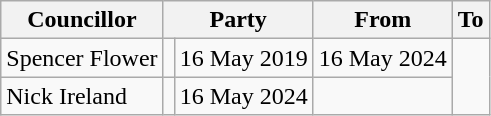<table class=wikitable>
<tr>
<th>Councillor</th>
<th colspan=2>Party</th>
<th>From</th>
<th>To</th>
</tr>
<tr>
<td>Spencer Flower</td>
<td></td>
<td align=right>16 May 2019</td>
<td align=right>16 May 2024</td>
</tr>
<tr>
<td>Nick Ireland</td>
<td></td>
<td align=right>16 May 2024</td>
<td align=right></td>
</tr>
</table>
